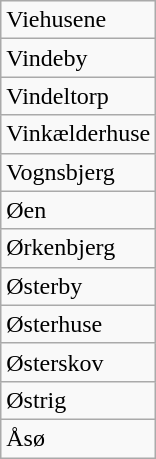<table class="wikitable" style="float:left; margin-right:1em">
<tr>
<td>Viehusene</td>
</tr>
<tr>
<td>Vindeby</td>
</tr>
<tr>
<td>Vindeltorp</td>
</tr>
<tr>
<td>Vinkælderhuse</td>
</tr>
<tr>
<td>Vognsbjerg</td>
</tr>
<tr>
<td>Øen</td>
</tr>
<tr>
<td>Ørkenbjerg</td>
</tr>
<tr>
<td>Østerby</td>
</tr>
<tr>
<td>Østerhuse</td>
</tr>
<tr>
<td>Østerskov</td>
</tr>
<tr>
<td>Østrig</td>
</tr>
<tr>
<td>Åsø</td>
</tr>
</table>
